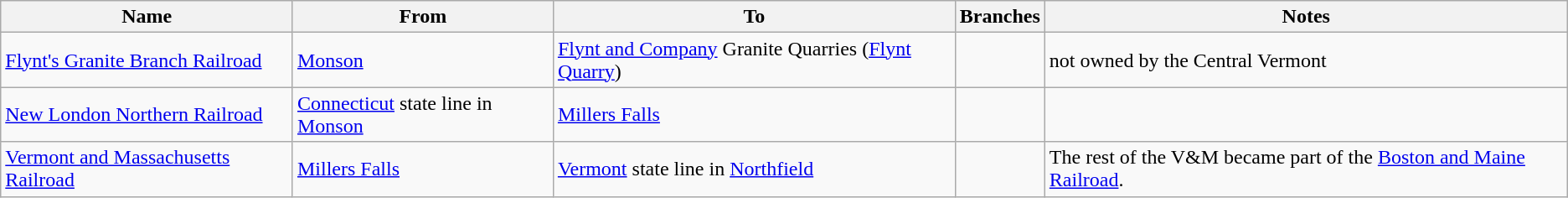<table class="wikitable">
<tr>
<th>Name</th>
<th>From</th>
<th>To</th>
<th>Branches</th>
<th>Notes</th>
</tr>
<tr>
<td><a href='#'>Flynt's Granite Branch Railroad</a></td>
<td><a href='#'>Monson</a></td>
<td><a href='#'>Flynt and Company</a> Granite Quarries (<a href='#'>Flynt Quarry</a>)</td>
<td></td>
<td>not owned by the Central Vermont</td>
</tr>
<tr>
<td><a href='#'>New London Northern Railroad</a></td>
<td><a href='#'>Connecticut</a> state line in <a href='#'>Monson</a></td>
<td><a href='#'>Millers Falls</a></td>
<td></td>
<td></td>
</tr>
<tr>
<td><a href='#'>Vermont and Massachusetts Railroad</a></td>
<td><a href='#'>Millers Falls</a></td>
<td><a href='#'>Vermont</a> state line in <a href='#'>Northfield</a></td>
<td></td>
<td>The rest of the V&M became part of the <a href='#'>Boston and Maine Railroad</a>.</td>
</tr>
</table>
